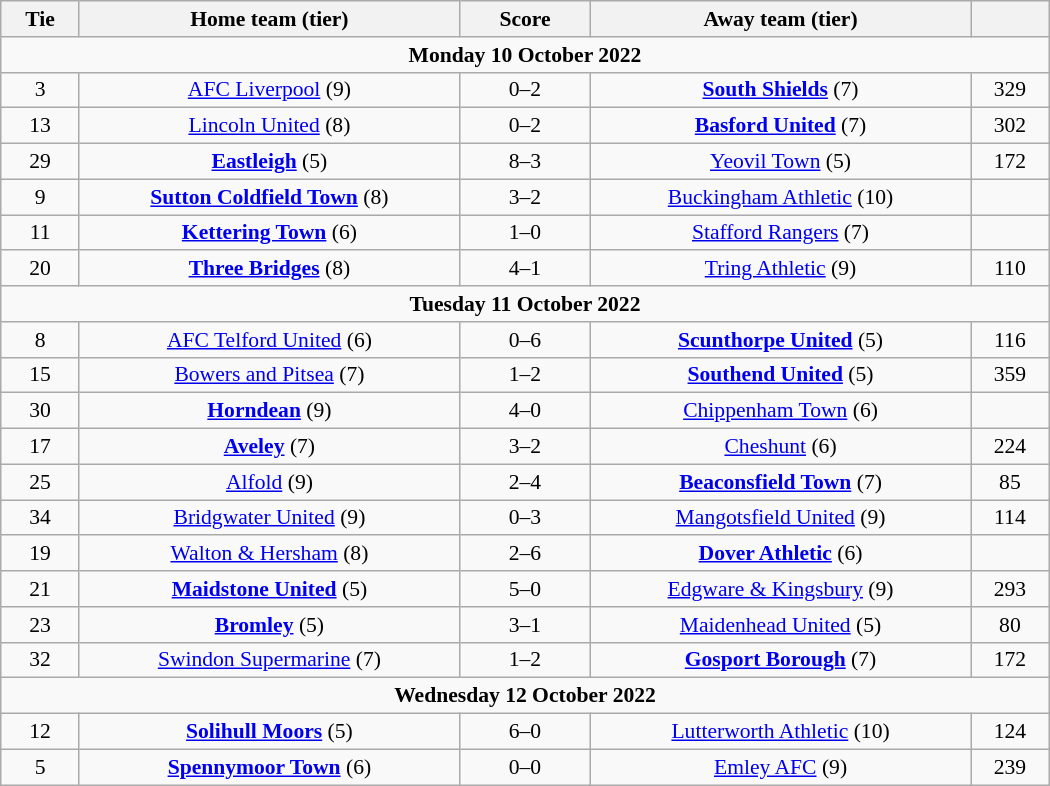<table class="wikitable" style="width:700px;text-align:center;font-size:90%">
<tr>
<th scope="col" style="width: 7.50%">Tie</th>
<th scope="col" style="width:36.25%">Home team (tier)</th>
<th scope="col" style="width:12.50%">Score</th>
<th scope="col" style="width:36.25%">Away team (tier)</th>
<th scope="col" style="width: 7.50%"></th>
</tr>
<tr>
<td colspan="5"><strong>Monday 10 October 2022</strong></td>
</tr>
<tr>
<td>3</td>
<td><a href='#'>AFC Liverpool</a> (9)</td>
<td>0–2</td>
<td><strong><a href='#'>South Shields</a></strong> (7)</td>
<td>329</td>
</tr>
<tr>
<td>13</td>
<td><a href='#'>Lincoln United</a> (8)</td>
<td>0–2</td>
<td><strong><a href='#'>Basford United</a></strong> (7)</td>
<td>302</td>
</tr>
<tr>
<td>29</td>
<td><strong><a href='#'>Eastleigh</a></strong> (5)</td>
<td>8–3</td>
<td><a href='#'>Yeovil Town</a> (5)</td>
<td>172</td>
</tr>
<tr>
<td>9</td>
<td><strong><a href='#'>Sutton Coldfield Town</a></strong> (8)</td>
<td>3–2</td>
<td><a href='#'>Buckingham Athletic</a> (10)</td>
<td></td>
</tr>
<tr>
<td>11</td>
<td><strong><a href='#'>Kettering Town</a></strong> (6)</td>
<td>1–0</td>
<td><a href='#'>Stafford Rangers</a> (7)</td>
<td></td>
</tr>
<tr>
<td>20</td>
<td><strong><a href='#'>Three Bridges</a></strong> (8)</td>
<td>4–1</td>
<td><a href='#'>Tring Athletic</a> (9)</td>
<td>110</td>
</tr>
<tr>
<td colspan="5"><strong>Tuesday 11 October 2022</strong></td>
</tr>
<tr>
<td>8</td>
<td><a href='#'>AFC Telford United</a> (6)</td>
<td>0–6</td>
<td><strong><a href='#'>Scunthorpe United</a></strong> (5)</td>
<td>116</td>
</tr>
<tr>
<td>15</td>
<td><a href='#'>Bowers and Pitsea</a> (7)</td>
<td>1–2</td>
<td><strong><a href='#'>Southend United</a></strong> (5)</td>
<td>359</td>
</tr>
<tr>
<td>30</td>
<td><strong><a href='#'>Horndean</a></strong> (9)</td>
<td>4–0</td>
<td><a href='#'>Chippenham Town</a> (6)</td>
<td></td>
</tr>
<tr>
<td>17</td>
<td><strong><a href='#'>Aveley</a></strong> (7)</td>
<td>3–2</td>
<td><a href='#'>Cheshunt</a> (6)</td>
<td>224</td>
</tr>
<tr>
<td>25</td>
<td><a href='#'>Alfold</a> (9)</td>
<td>2–4</td>
<td><strong><a href='#'> Beaconsfield Town</a></strong> (7)</td>
<td>85</td>
</tr>
<tr>
<td>34</td>
<td><a href='#'> Bridgwater United</a> (9)</td>
<td>0–3</td>
<td><a href='#'> Mangotsfield United</a> (9)</td>
<td>114</td>
</tr>
<tr>
<td>19</td>
<td><a href='#'>Walton & Hersham</a> (8)</td>
<td>2–6</td>
<td><strong><a href='#'>Dover Athletic</a></strong> (6)</td>
<td></td>
</tr>
<tr>
<td>21</td>
<td><strong><a href='#'>Maidstone United</a></strong> (5)</td>
<td>5–0</td>
<td><a href='#'>Edgware & Kingsbury</a> (9)</td>
<td>293</td>
</tr>
<tr>
<td>23</td>
<td><strong><a href='#'>Bromley</a></strong> (5)</td>
<td>3–1</td>
<td><a href='#'>Maidenhead United</a> (5)</td>
<td>80</td>
</tr>
<tr>
<td>32</td>
<td><a href='#'> Swindon Supermarine</a> (7)</td>
<td>1–2</td>
<td><strong><a href='#'> Gosport Borough</a></strong> (7)</td>
<td>172</td>
</tr>
<tr>
<td colspan="5"><strong>Wednesday 12 October 2022</strong></td>
</tr>
<tr>
<td>12</td>
<td><strong><a href='#'> Solihull Moors</a></strong> (5)</td>
<td>6–0</td>
<td><a href='#'> Lutterworth Athletic</a> (10)</td>
<td>124</td>
</tr>
<tr>
<td>5</td>
<td><strong><a href='#'>Spennymoor Town</a></strong> (6)</td>
<td>0–0 </td>
<td><a href='#'>Emley AFC</a> (9)</td>
<td>239</td>
</tr>
</table>
